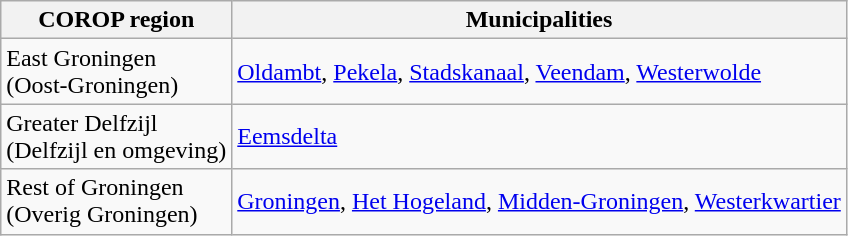<table class="wikitable sortable">
<tr>
<th>COROP region</th>
<th>Municipalities</th>
</tr>
<tr>
<td>East Groningen<br>(Oost-Groningen)</td>
<td><a href='#'>Oldambt</a>, <a href='#'>Pekela</a>, <a href='#'>Stadskanaal</a>, <a href='#'>Veendam</a>, <a href='#'>Westerwolde</a></td>
</tr>
<tr>
<td>Greater Delfzijl<br>(Delfzijl en omgeving)</td>
<td><a href='#'>Eemsdelta</a></td>
</tr>
<tr>
<td>Rest of Groningen<br>(Overig Groningen)</td>
<td><a href='#'>Groningen</a>, <a href='#'>Het Hogeland</a>, <a href='#'>Midden-Groningen</a>, <a href='#'>Westerkwartier</a></td>
</tr>
</table>
